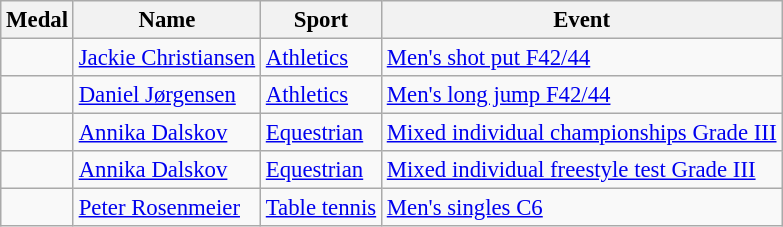<table class=wikitable style="font-size:95%">
<tr>
<th>Medal</th>
<th>Name</th>
<th>Sport</th>
<th>Event</th>
</tr>
<tr>
<td></td>
<td><a href='#'>Jackie Christiansen</a></td>
<td><a href='#'>Athletics</a></td>
<td><a href='#'>Men's shot put F42/44</a></td>
</tr>
<tr>
<td></td>
<td><a href='#'>Daniel Jørgensen</a></td>
<td><a href='#'>Athletics</a></td>
<td><a href='#'>Men's long jump F42/44</a></td>
</tr>
<tr>
<td></td>
<td><a href='#'>Annika Dalskov</a></td>
<td><a href='#'>Equestrian</a></td>
<td><a href='#'>Mixed individual championships Grade III</a></td>
</tr>
<tr>
<td></td>
<td><a href='#'>Annika Dalskov</a></td>
<td><a href='#'>Equestrian</a></td>
<td><a href='#'>Mixed individual freestyle test Grade III</a></td>
</tr>
<tr>
<td></td>
<td><a href='#'>Peter Rosenmeier</a></td>
<td><a href='#'>Table tennis</a></td>
<td><a href='#'>Men's singles C6</a></td>
</tr>
</table>
